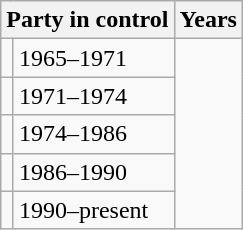<table class="wikitable">
<tr>
<th colspan="2">Party in control</th>
<th>Years</th>
</tr>
<tr>
<td></td>
<td>1965–1971</td>
</tr>
<tr>
<td></td>
<td>1971–1974</td>
</tr>
<tr>
<td></td>
<td>1974–1986</td>
</tr>
<tr>
<td></td>
<td>1986–1990</td>
</tr>
<tr>
<td></td>
<td>1990–present</td>
</tr>
</table>
